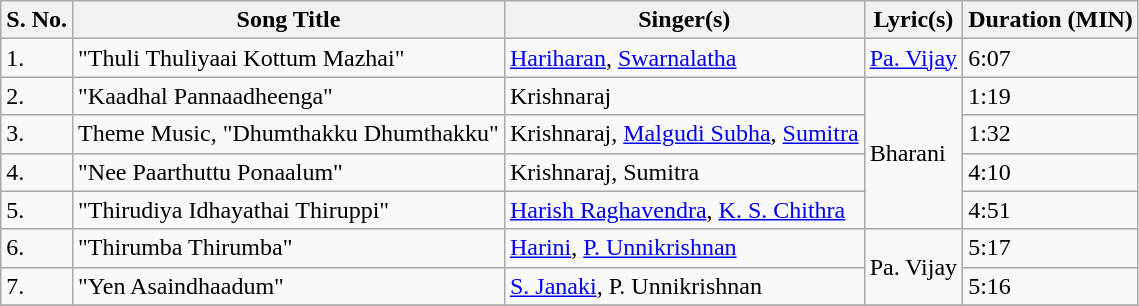<table class="wikitable">
<tr>
<th>S. No.</th>
<th>Song Title</th>
<th>Singer(s)</th>
<th>Lyric(s)</th>
<th>Duration (MIN)</th>
</tr>
<tr>
<td>1.</td>
<td>"Thuli Thuliyaai Kottum Mazhai"</td>
<td><a href='#'>Hariharan</a>, <a href='#'>Swarnalatha</a></td>
<td><a href='#'>Pa. Vijay</a></td>
<td>6:07</td>
</tr>
<tr>
<td>2.</td>
<td>"Kaadhal Pannaadheenga"</td>
<td>Krishnaraj</td>
<td rowspan=4>Bharani</td>
<td>1:19</td>
</tr>
<tr>
<td>3.</td>
<td>Theme Music, "Dhumthakku Dhumthakku"</td>
<td>Krishnaraj, <a href='#'>Malgudi Subha</a>, <a href='#'>Sumitra</a></td>
<td>1:32</td>
</tr>
<tr>
<td>4.</td>
<td>"Nee Paarthuttu Ponaalum"</td>
<td>Krishnaraj, Sumitra</td>
<td>4:10</td>
</tr>
<tr>
<td>5.</td>
<td>"Thirudiya Idhayathai Thiruppi"</td>
<td><a href='#'>Harish Raghavendra</a>, <a href='#'>K. S. Chithra</a></td>
<td>4:51</td>
</tr>
<tr>
<td>6.</td>
<td>"Thirumba Thirumba"</td>
<td><a href='#'>Harini</a>, <a href='#'>P. Unnikrishnan</a></td>
<td rowspan=2>Pa. Vijay</td>
<td>5:17</td>
</tr>
<tr>
<td>7.</td>
<td>"Yen Asaindhaadum"</td>
<td><a href='#'>S. Janaki</a>, P. Unnikrishnan</td>
<td>5:16</td>
</tr>
<tr>
</tr>
</table>
